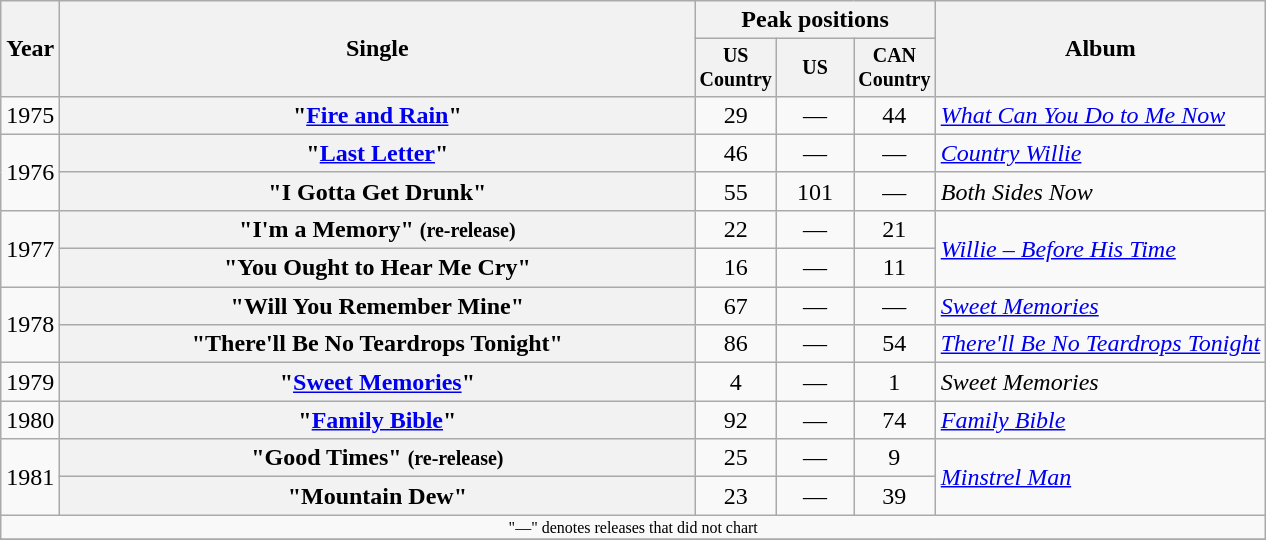<table class="wikitable plainrowheaders" style="text-align:center;">
<tr>
<th rowspan="2">Year</th>
<th rowspan="2" style="width:26em;">Single</th>
<th colspan="3">Peak positions</th>
<th rowspan="2">Album</th>
</tr>
<tr style="font-size:smaller;">
<th width="45">US Country<br></th>
<th width="45">US<br></th>
<th width="45">CAN Country</th>
</tr>
<tr>
<td>1975</td>
<th scope="row">"<a href='#'>Fire and Rain</a>"</th>
<td>29</td>
<td>—</td>
<td>44</td>
<td align="left"><em><a href='#'>What Can You Do to Me Now</a></em></td>
</tr>
<tr>
<td rowspan="2">1976</td>
<th scope="row">"<a href='#'>Last Letter</a>"</th>
<td>46</td>
<td>—</td>
<td>—</td>
<td align="left"><em><a href='#'>Country Willie</a></em></td>
</tr>
<tr>
<th scope="row">"I Gotta Get Drunk"</th>
<td>55</td>
<td>101</td>
<td>—</td>
<td align="left"><em>Both Sides Now</em></td>
</tr>
<tr>
<td rowspan="2">1977</td>
<th scope="row">"I'm a Memory" <small>(re-release)</small></th>
<td>22</td>
<td>—</td>
<td>21</td>
<td align="left" rowspan="2"><em><a href='#'>Willie – Before His Time</a></em></td>
</tr>
<tr>
<th scope="row">"You Ought to Hear Me Cry"</th>
<td>16</td>
<td>—</td>
<td>11</td>
</tr>
<tr>
<td rowspan="2">1978</td>
<th scope="row">"Will You Remember Mine"</th>
<td>67</td>
<td>—</td>
<td>—</td>
<td align="left"><em><a href='#'>Sweet Memories</a></em></td>
</tr>
<tr>
<th scope="row">"There'll Be No Teardrops Tonight"</th>
<td>86</td>
<td>—</td>
<td>54</td>
<td align="left"><em><a href='#'>There'll Be No Teardrops Tonight</a></em></td>
</tr>
<tr>
<td>1979</td>
<th scope="row">"<a href='#'>Sweet Memories</a>"</th>
<td>4</td>
<td>—</td>
<td>1</td>
<td align="left"><em>Sweet Memories</em></td>
</tr>
<tr>
<td>1980</td>
<th scope="row">"<a href='#'>Family Bible</a>"</th>
<td>92</td>
<td>—</td>
<td>74</td>
<td align="left"><em><a href='#'>Family Bible</a></em></td>
</tr>
<tr>
<td rowspan="2">1981</td>
<th scope="row">"Good Times" <small>(re-release)</small></th>
<td>25</td>
<td>—</td>
<td>9</td>
<td rowspan="2" align="left"><em><a href='#'>Minstrel Man</a></em></td>
</tr>
<tr>
<th scope="row">"Mountain Dew"</th>
<td>23</td>
<td>—</td>
<td>39</td>
</tr>
<tr>
<td colspan="6" style="font-size:8pt">"—" denotes releases that did not chart</td>
</tr>
<tr>
</tr>
</table>
